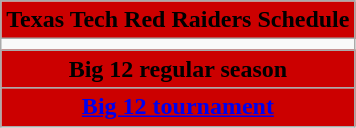<table class="wikitable collapsible collapsed" style=font-size:100% style="text-align:center">
<tr>
<th colspan="6" style="background:#CC0000; color:black; text-align:center"><strong>Texas Tech Red Raiders Schedule</strong></th>
</tr>
<tr>
<td></td>
</tr>
<tr>
<th colspan=12 style="background:#CC0000; color:black;">Big 12 regular season<br>

















</th>
</tr>
<tr>
<th colspan=12 style="background:#CC0000; color:black;"><a href='#'><span>Big 12 tournament</span></a><br>
</th>
</tr>
</table>
